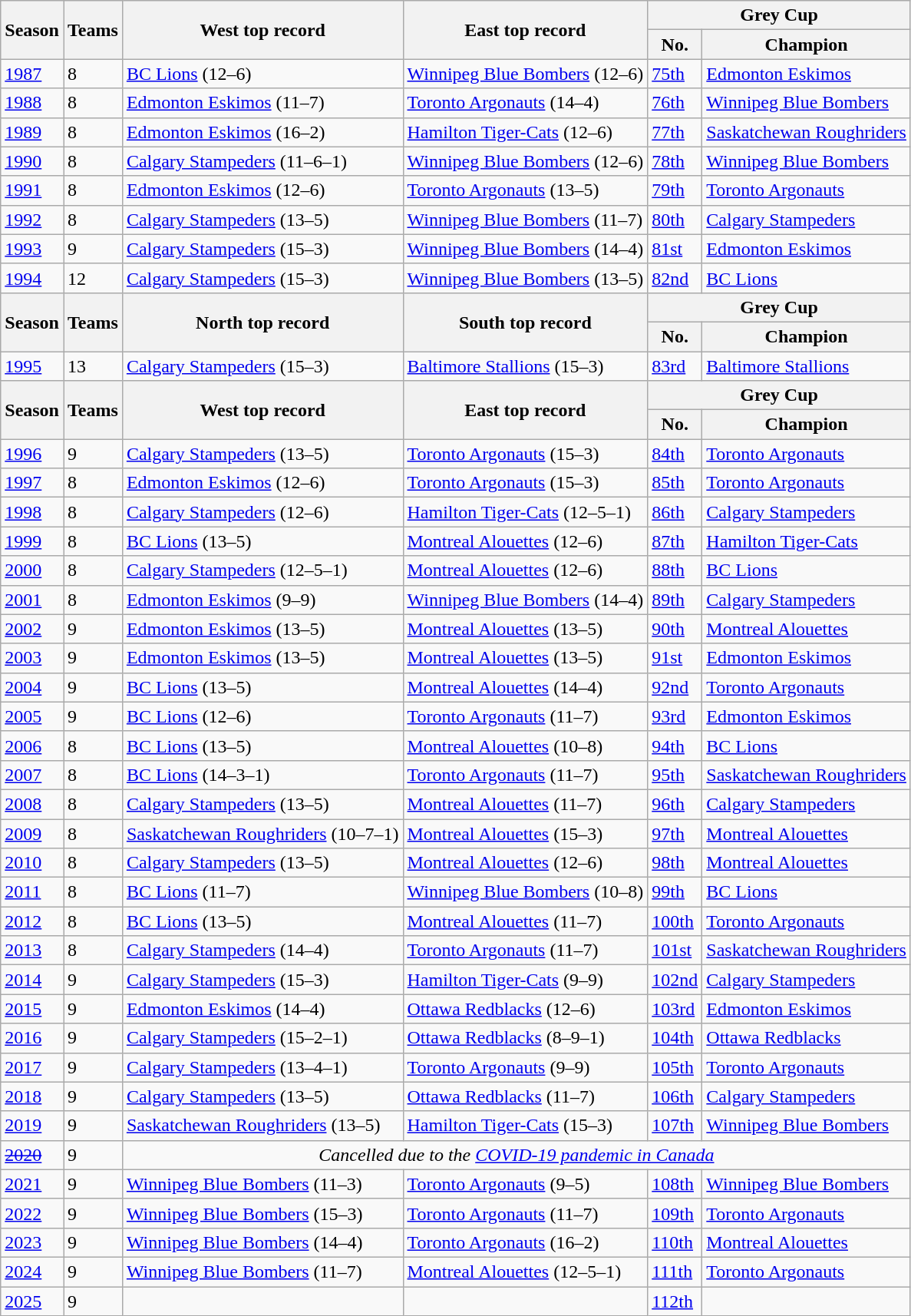<table class="wikitable">
<tr>
<th rowspan="2">Season</th>
<th rowspan="2">Teams</th>
<th rowspan="2">West top record</th>
<th rowspan="2">East top record</th>
<th colspan="2">Grey Cup</th>
</tr>
<tr>
<th>No.</th>
<th>Champion</th>
</tr>
<tr>
<td><a href='#'>1987</a></td>
<td>8</td>
<td><a href='#'>BC Lions</a> (12–6)</td>
<td><a href='#'>Winnipeg Blue Bombers</a> (12–6)</td>
<td><a href='#'>75th</a></td>
<td><a href='#'>Edmonton Eskimos</a></td>
</tr>
<tr>
<td><a href='#'>1988</a></td>
<td>8</td>
<td><a href='#'>Edmonton Eskimos</a> (11–7)</td>
<td><a href='#'>Toronto Argonauts</a> (14–4)</td>
<td><a href='#'>76th</a></td>
<td><a href='#'>Winnipeg Blue Bombers</a></td>
</tr>
<tr>
<td><a href='#'>1989</a></td>
<td>8</td>
<td><a href='#'>Edmonton Eskimos</a> (16–2)</td>
<td><a href='#'>Hamilton Tiger-Cats</a> (12–6)</td>
<td><a href='#'>77th</a></td>
<td><a href='#'>Saskatchewan Roughriders</a></td>
</tr>
<tr>
<td><a href='#'>1990</a></td>
<td>8</td>
<td><a href='#'>Calgary Stampeders</a> (11–6–1)</td>
<td><a href='#'>Winnipeg Blue Bombers</a> (12–6)</td>
<td><a href='#'>78th</a></td>
<td><a href='#'>Winnipeg Blue Bombers</a></td>
</tr>
<tr>
<td><a href='#'>1991</a></td>
<td>8</td>
<td><a href='#'>Edmonton Eskimos</a> (12–6)</td>
<td><a href='#'>Toronto Argonauts</a> (13–5)</td>
<td><a href='#'>79th</a></td>
<td><a href='#'>Toronto Argonauts</a></td>
</tr>
<tr>
<td><a href='#'>1992</a></td>
<td>8</td>
<td><a href='#'>Calgary Stampeders</a> (13–5)</td>
<td><a href='#'>Winnipeg Blue Bombers</a> (11–7)</td>
<td><a href='#'>80th</a></td>
<td><a href='#'>Calgary Stampeders</a></td>
</tr>
<tr>
<td><a href='#'>1993</a></td>
<td>9</td>
<td><a href='#'>Calgary Stampeders</a> (15–3)</td>
<td><a href='#'>Winnipeg Blue Bombers</a> (14–4)</td>
<td><a href='#'>81st</a></td>
<td><a href='#'>Edmonton Eskimos</a></td>
</tr>
<tr>
<td><a href='#'>1994</a></td>
<td>12</td>
<td><a href='#'>Calgary Stampeders</a> (15–3)</td>
<td><a href='#'>Winnipeg Blue Bombers</a> (13–5)</td>
<td><a href='#'>82nd</a></td>
<td><a href='#'>BC Lions</a></td>
</tr>
<tr>
<th rowspan="2">Season</th>
<th rowspan="2">Teams</th>
<th rowspan="2">North top record</th>
<th rowspan="2">South top record</th>
<th colspan="2">Grey Cup</th>
</tr>
<tr>
<th>No.</th>
<th>Champion</th>
</tr>
<tr>
<td><a href='#'>1995</a></td>
<td>13</td>
<td><a href='#'>Calgary Stampeders</a> (15–3)</td>
<td><a href='#'>Baltimore Stallions</a> (15–3)</td>
<td><a href='#'>83rd</a></td>
<td><a href='#'>Baltimore Stallions</a></td>
</tr>
<tr>
<th rowspan="2">Season</th>
<th rowspan="2">Teams</th>
<th rowspan="2">West top record</th>
<th rowspan="2">East top record</th>
<th colspan="2">Grey Cup</th>
</tr>
<tr>
<th>No.</th>
<th>Champion</th>
</tr>
<tr>
<td><a href='#'>1996</a></td>
<td>9</td>
<td><a href='#'>Calgary Stampeders</a> (13–5)</td>
<td><a href='#'>Toronto Argonauts</a> (15–3)</td>
<td><a href='#'>84th</a></td>
<td><a href='#'>Toronto Argonauts</a></td>
</tr>
<tr>
<td><a href='#'>1997</a></td>
<td>8</td>
<td><a href='#'>Edmonton Eskimos</a> (12–6)</td>
<td><a href='#'>Toronto Argonauts</a> (15–3)</td>
<td><a href='#'>85th</a></td>
<td><a href='#'>Toronto Argonauts</a></td>
</tr>
<tr>
<td><a href='#'>1998</a></td>
<td>8</td>
<td><a href='#'>Calgary Stampeders</a> (12–6)</td>
<td><a href='#'>Hamilton Tiger-Cats</a> (12–5–1)</td>
<td><a href='#'>86th</a></td>
<td><a href='#'>Calgary Stampeders</a></td>
</tr>
<tr>
<td><a href='#'>1999</a></td>
<td>8</td>
<td><a href='#'>BC Lions</a> (13–5)</td>
<td><a href='#'>Montreal Alouettes</a> (12–6)</td>
<td><a href='#'>87th</a></td>
<td><a href='#'>Hamilton Tiger-Cats</a></td>
</tr>
<tr>
<td><a href='#'>2000</a></td>
<td>8</td>
<td><a href='#'>Calgary Stampeders</a> (12–5–1)</td>
<td><a href='#'>Montreal Alouettes</a> (12–6)</td>
<td><a href='#'>88th</a></td>
<td><a href='#'>BC Lions</a></td>
</tr>
<tr>
<td><a href='#'>2001</a></td>
<td>8</td>
<td><a href='#'>Edmonton Eskimos</a> (9–9)</td>
<td><a href='#'>Winnipeg Blue Bombers</a> (14–4)</td>
<td><a href='#'>89th</a></td>
<td><a href='#'>Calgary Stampeders</a></td>
</tr>
<tr>
<td><a href='#'>2002</a></td>
<td>9</td>
<td><a href='#'>Edmonton Eskimos</a> (13–5)</td>
<td><a href='#'>Montreal Alouettes</a> (13–5)</td>
<td><a href='#'>90th</a></td>
<td><a href='#'>Montreal Alouettes</a></td>
</tr>
<tr>
<td><a href='#'>2003</a></td>
<td>9</td>
<td><a href='#'>Edmonton Eskimos</a> (13–5)</td>
<td><a href='#'>Montreal Alouettes</a> (13–5)</td>
<td><a href='#'>91st</a></td>
<td><a href='#'>Edmonton Eskimos</a></td>
</tr>
<tr>
<td><a href='#'>2004</a></td>
<td>9</td>
<td><a href='#'>BC Lions</a> (13–5)</td>
<td><a href='#'>Montreal Alouettes</a> (14–4)</td>
<td><a href='#'>92nd</a></td>
<td><a href='#'>Toronto Argonauts</a></td>
</tr>
<tr>
<td><a href='#'>2005</a></td>
<td>9</td>
<td><a href='#'>BC Lions</a> (12–6)</td>
<td><a href='#'>Toronto Argonauts</a> (11–7)</td>
<td><a href='#'>93rd</a></td>
<td><a href='#'>Edmonton Eskimos</a></td>
</tr>
<tr>
<td><a href='#'>2006</a></td>
<td>8</td>
<td><a href='#'>BC Lions</a> (13–5)</td>
<td><a href='#'>Montreal Alouettes</a> (10–8)</td>
<td><a href='#'>94th</a></td>
<td><a href='#'>BC Lions</a></td>
</tr>
<tr>
<td><a href='#'>2007</a></td>
<td>8</td>
<td><a href='#'>BC Lions</a> (14–3–1)</td>
<td><a href='#'>Toronto Argonauts</a> (11–7)</td>
<td><a href='#'>95th</a></td>
<td><a href='#'>Saskatchewan Roughriders</a></td>
</tr>
<tr>
<td><a href='#'>2008</a></td>
<td>8</td>
<td><a href='#'>Calgary Stampeders</a> (13–5)</td>
<td><a href='#'>Montreal Alouettes</a> (11–7)</td>
<td><a href='#'>96th</a></td>
<td><a href='#'>Calgary Stampeders</a></td>
</tr>
<tr>
<td><a href='#'>2009</a></td>
<td>8</td>
<td><a href='#'>Saskatchewan Roughriders</a> (10–7–1)</td>
<td><a href='#'>Montreal Alouettes</a> (15–3)</td>
<td><a href='#'>97th</a></td>
<td><a href='#'>Montreal Alouettes</a></td>
</tr>
<tr>
<td><a href='#'>2010</a></td>
<td>8</td>
<td><a href='#'>Calgary Stampeders</a> (13–5)</td>
<td><a href='#'>Montreal Alouettes</a> (12–6)</td>
<td><a href='#'>98th</a></td>
<td><a href='#'>Montreal Alouettes</a></td>
</tr>
<tr>
<td><a href='#'>2011</a></td>
<td>8</td>
<td><a href='#'>BC Lions</a> (11–7)</td>
<td><a href='#'>Winnipeg Blue Bombers</a> (10–8)</td>
<td><a href='#'>99th</a></td>
<td><a href='#'>BC Lions</a></td>
</tr>
<tr>
<td><a href='#'>2012</a></td>
<td>8</td>
<td><a href='#'>BC Lions</a> (13–5)</td>
<td><a href='#'>Montreal Alouettes</a> (11–7)</td>
<td><a href='#'>100th</a></td>
<td><a href='#'>Toronto Argonauts</a></td>
</tr>
<tr>
<td><a href='#'>2013</a></td>
<td>8</td>
<td><a href='#'>Calgary Stampeders</a> (14–4)</td>
<td><a href='#'>Toronto Argonauts</a> (11–7)</td>
<td><a href='#'>101st</a></td>
<td><a href='#'>Saskatchewan Roughriders</a></td>
</tr>
<tr>
<td><a href='#'>2014</a></td>
<td>9</td>
<td><a href='#'>Calgary Stampeders</a> (15–3)</td>
<td><a href='#'>Hamilton Tiger-Cats</a> (9–9)</td>
<td><a href='#'>102nd</a></td>
<td><a href='#'>Calgary Stampeders</a></td>
</tr>
<tr>
<td><a href='#'>2015</a></td>
<td>9</td>
<td><a href='#'>Edmonton Eskimos</a> (14–4)</td>
<td><a href='#'>Ottawa Redblacks</a> (12–6)</td>
<td><a href='#'>103rd</a></td>
<td><a href='#'>Edmonton Eskimos</a></td>
</tr>
<tr>
<td><a href='#'>2016</a></td>
<td>9</td>
<td><a href='#'>Calgary Stampeders</a> (15–2–1)</td>
<td><a href='#'>Ottawa Redblacks</a> (8–9–1)</td>
<td><a href='#'>104th</a></td>
<td><a href='#'>Ottawa Redblacks</a></td>
</tr>
<tr>
<td><a href='#'>2017</a></td>
<td>9</td>
<td><a href='#'>Calgary Stampeders</a> (13–4–1)</td>
<td><a href='#'>Toronto Argonauts</a> (9–9)</td>
<td><a href='#'>105th</a></td>
<td><a href='#'>Toronto Argonauts</a></td>
</tr>
<tr>
<td><a href='#'>2018</a></td>
<td>9</td>
<td><a href='#'>Calgary Stampeders</a> (13–5)</td>
<td><a href='#'>Ottawa Redblacks</a> (11–7)</td>
<td><a href='#'>106th</a></td>
<td><a href='#'>Calgary Stampeders</a></td>
</tr>
<tr>
<td><a href='#'>2019</a></td>
<td>9</td>
<td><a href='#'>Saskatchewan Roughriders</a> (13–5)</td>
<td><a href='#'>Hamilton Tiger-Cats</a> (15–3)</td>
<td><a href='#'>107th</a></td>
<td><a href='#'>Winnipeg Blue Bombers</a></td>
</tr>
<tr>
<td><a href='#'><s>2020</s></a></td>
<td>9</td>
<td colspan="4" align="center"><em>Cancelled due to the <a href='#'>COVID-19 pandemic in Canada</a></em></td>
</tr>
<tr>
<td><a href='#'>2021</a></td>
<td>9</td>
<td><a href='#'>Winnipeg Blue Bombers</a> (11–3)</td>
<td><a href='#'>Toronto Argonauts</a> (9–5)</td>
<td><a href='#'>108th</a></td>
<td><a href='#'>Winnipeg Blue Bombers</a></td>
</tr>
<tr>
<td><a href='#'>2022</a></td>
<td>9</td>
<td><a href='#'>Winnipeg Blue Bombers</a> (15–3)</td>
<td><a href='#'>Toronto Argonauts</a> (11–7)</td>
<td><a href='#'>109th</a></td>
<td><a href='#'>Toronto Argonauts</a></td>
</tr>
<tr>
<td><a href='#'>2023</a></td>
<td>9</td>
<td><a href='#'>Winnipeg Blue Bombers</a> (14–4)</td>
<td><a href='#'>Toronto Argonauts</a> (16–2)</td>
<td><a href='#'>110th</a></td>
<td><a href='#'>Montreal Alouettes</a></td>
</tr>
<tr>
<td><a href='#'>2024</a></td>
<td>9</td>
<td><a href='#'>Winnipeg Blue Bombers</a> (11–7)</td>
<td><a href='#'>Montreal Alouettes</a> (12–5–1)</td>
<td><a href='#'>111th</a></td>
<td><a href='#'>Toronto Argonauts</a></td>
</tr>
<tr>
<td><a href='#'>2025</a></td>
<td>9</td>
<td></td>
<td></td>
<td><a href='#'>112th</a></td>
<td></td>
</tr>
</table>
